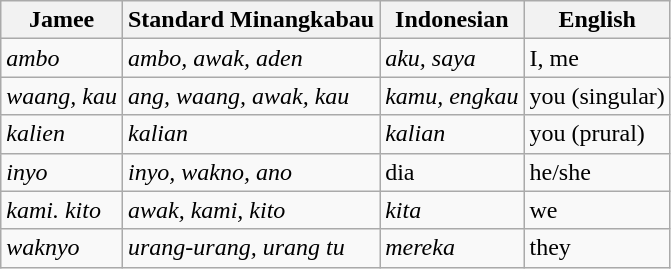<table class="wikitable">
<tr>
<th>Jamee</th>
<th>Standard Minangkabau</th>
<th>Indonesian</th>
<th>English</th>
</tr>
<tr>
<td><em>ambo</em></td>
<td><em>ambo, awak, aden</em></td>
<td><em>aku, saya</em></td>
<td>I, me</td>
</tr>
<tr>
<td><em>waang, kau</em></td>
<td><em>ang, waang, awak, kau</em></td>
<td><em>kamu, engkau</em></td>
<td>you (singular)</td>
</tr>
<tr>
<td><em>kalien</em></td>
<td><em>kalian</em></td>
<td><em>kalian</em></td>
<td>you (prural)</td>
</tr>
<tr>
<td><em>inyo</em></td>
<td><em>inyo, wakno, ano</em></td>
<td>dia</td>
<td>he/she</td>
</tr>
<tr>
<td><em>kami. kito</em></td>
<td><em>awak, kami, kito</em></td>
<td><em>kita</em></td>
<td>we</td>
</tr>
<tr>
<td><em>waknyo</em></td>
<td><em>urang-urang, urang tu</em></td>
<td><em>mereka</em></td>
<td>they</td>
</tr>
</table>
